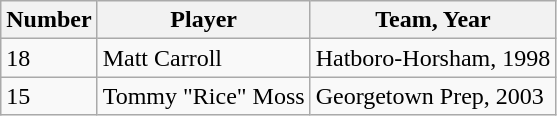<table class="wikitable">
<tr>
<th>Number</th>
<th>Player</th>
<th>Team, Year</th>
</tr>
<tr>
<td>18</td>
<td>Matt Carroll</td>
<td>Hatboro-Horsham, 1998</td>
</tr>
<tr>
<td>15</td>
<td>Tommy "Rice" Moss</td>
<td>Georgetown Prep, 2003</td>
</tr>
</table>
